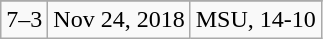<table class="wikitable">
<tr align="center">
</tr>
<tr align="center">
<td>7–3</td>
<td>Nov 24, 2018</td>
<td>MSU, 14-10</td>
</tr>
</table>
